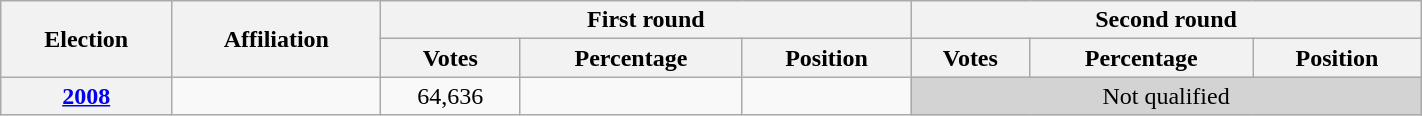<table class=wikitable width=75%>
<tr>
<th rowspan=2>Election</th>
<th rowspan=2>Affiliation</th>
<th colspan=3>First round</th>
<th colspan=3>Second round</th>
</tr>
<tr>
<th>Votes</th>
<th>Percentage</th>
<th>Position</th>
<th>Votes</th>
<th>Percentage</th>
<th>Position</th>
</tr>
<tr align=center>
<th><a href='#'>2008</a></th>
<td></td>
<td>64,636</td>
<td></td>
<td></td>
<td bgcolor=lightgrey colspan=3>Not qualified</td>
</tr>
</table>
